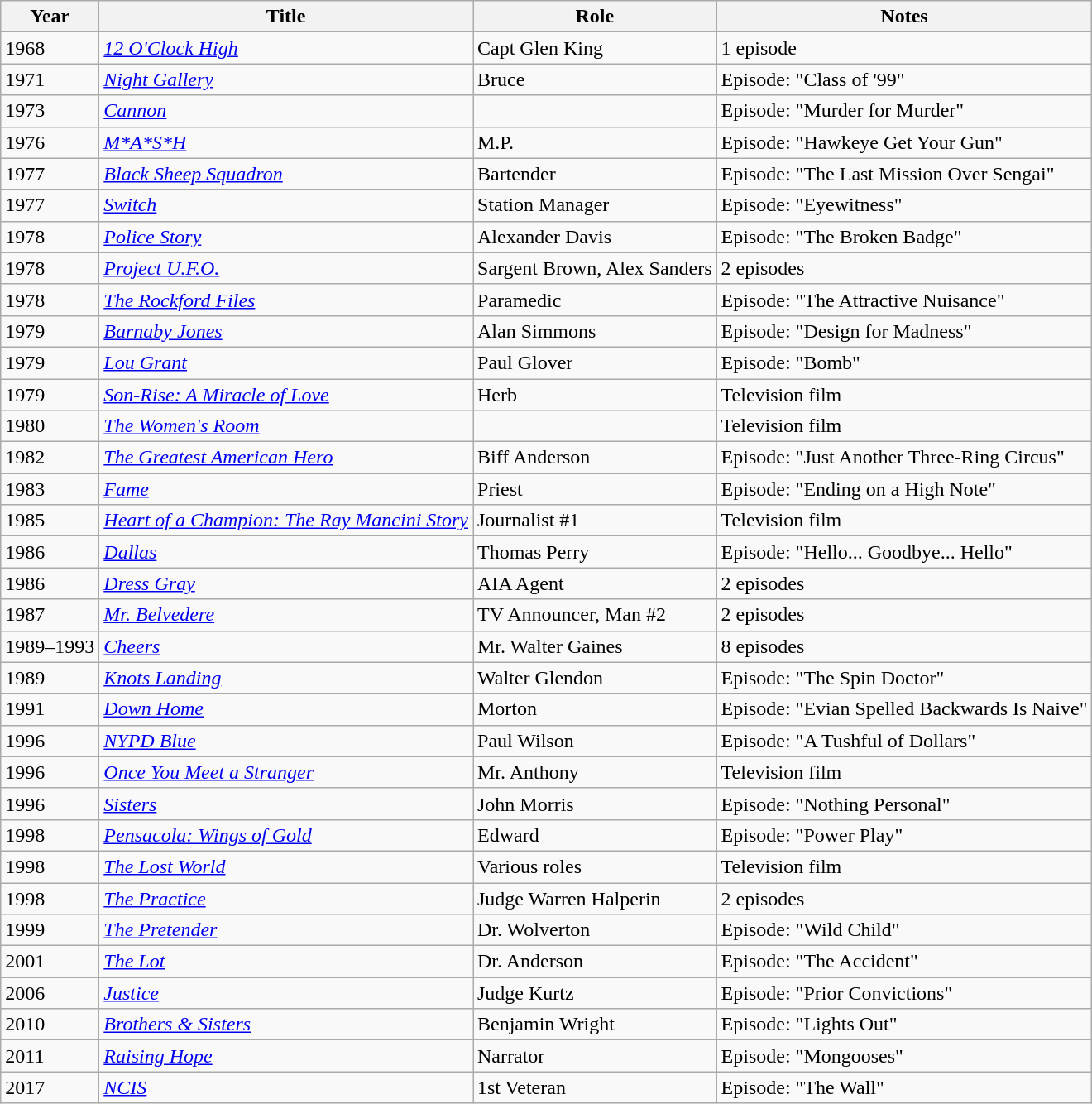<table class="wikitable sortable plainrowheaders">
<tr>
<th>Year</th>
<th>Title</th>
<th>Role</th>
<th>Notes</th>
</tr>
<tr>
<td>1968</td>
<td><em><a href='#'>12 O'Clock High</a></em></td>
<td>Capt Glen King</td>
<td>1 episode</td>
</tr>
<tr>
<td>1971</td>
<td><em><a href='#'>Night Gallery</a></em></td>
<td>Bruce</td>
<td>Episode: "Class of '99"</td>
</tr>
<tr>
<td>1973</td>
<td><em><a href='#'>Cannon</a></em></td>
<td></td>
<td>Episode: "Murder for Murder"</td>
</tr>
<tr>
<td>1976</td>
<td><em><a href='#'>M*A*S*H</a></em></td>
<td>M.P.</td>
<td>Episode: "Hawkeye Get Your Gun"</td>
</tr>
<tr>
<td>1977</td>
<td><em><a href='#'>Black Sheep Squadron</a></em></td>
<td>Bartender</td>
<td>Episode: "The Last Mission Over Sengai"</td>
</tr>
<tr>
<td>1977</td>
<td><em><a href='#'>Switch</a></em></td>
<td>Station Manager</td>
<td>Episode: "Eyewitness"</td>
</tr>
<tr>
<td>1978</td>
<td><em><a href='#'>Police Story</a></em></td>
<td>Alexander Davis</td>
<td>Episode: "The Broken Badge"</td>
</tr>
<tr>
<td>1978</td>
<td><em><a href='#'>Project U.F.O.</a></em></td>
<td>Sargent Brown, Alex Sanders</td>
<td>2 episodes</td>
</tr>
<tr>
<td>1978</td>
<td><em><a href='#'>The Rockford Files</a></em></td>
<td>Paramedic</td>
<td>Episode: "The Attractive Nuisance"</td>
</tr>
<tr>
<td>1979</td>
<td><em><a href='#'>Barnaby Jones</a></em></td>
<td>Alan Simmons</td>
<td>Episode: "Design for Madness"</td>
</tr>
<tr>
<td>1979</td>
<td><em><a href='#'>Lou Grant</a></em></td>
<td>Paul Glover</td>
<td>Episode: "Bomb"</td>
</tr>
<tr>
<td>1979</td>
<td><em><a href='#'>Son-Rise: A Miracle of Love</a></em></td>
<td>Herb</td>
<td>Television film</td>
</tr>
<tr>
<td>1980</td>
<td><em><a href='#'>The Women's Room</a></em></td>
<td></td>
<td>Television film</td>
</tr>
<tr>
<td>1982</td>
<td><em><a href='#'>The Greatest American Hero</a></em></td>
<td>Biff Anderson</td>
<td>Episode: "Just Another Three-Ring Circus"</td>
</tr>
<tr>
<td>1983</td>
<td><em><a href='#'>Fame</a></em></td>
<td>Priest</td>
<td>Episode: "Ending on a High Note"</td>
</tr>
<tr>
<td>1985</td>
<td><em><a href='#'>Heart of a Champion: The Ray Mancini Story</a></em></td>
<td>Journalist #1</td>
<td>Television film</td>
</tr>
<tr>
<td>1986</td>
<td><em><a href='#'>Dallas</a></em></td>
<td>Thomas Perry</td>
<td>Episode: "Hello... Goodbye... Hello"</td>
</tr>
<tr>
<td>1986</td>
<td><em><a href='#'>Dress Gray</a></em></td>
<td>AIA Agent</td>
<td>2 episodes</td>
</tr>
<tr>
<td>1987</td>
<td><em><a href='#'>Mr. Belvedere</a></em></td>
<td>TV Announcer, Man #2</td>
<td>2 episodes</td>
</tr>
<tr>
<td>1989–1993</td>
<td><em><a href='#'>Cheers</a></em></td>
<td>Mr. Walter Gaines</td>
<td>8 episodes</td>
</tr>
<tr>
<td>1989</td>
<td><em><a href='#'>Knots Landing</a></em></td>
<td>Walter Glendon</td>
<td>Episode: "The Spin Doctor"</td>
</tr>
<tr>
<td>1991</td>
<td><em><a href='#'>Down Home</a></em></td>
<td>Morton</td>
<td>Episode: "Evian Spelled Backwards Is Naive"</td>
</tr>
<tr>
<td>1996</td>
<td><em><a href='#'>NYPD Blue</a></em></td>
<td>Paul Wilson</td>
<td>Episode: "A Tushful of Dollars"</td>
</tr>
<tr>
<td>1996</td>
<td><em><a href='#'>Once You Meet a Stranger</a></em></td>
<td>Mr. Anthony</td>
<td>Television film</td>
</tr>
<tr>
<td>1996</td>
<td><em><a href='#'>Sisters</a></em></td>
<td>John Morris</td>
<td>Episode: "Nothing Personal"</td>
</tr>
<tr>
<td>1998</td>
<td><em><a href='#'>Pensacola: Wings of Gold</a></em></td>
<td>Edward</td>
<td>Episode: "Power Play"</td>
</tr>
<tr>
<td>1998</td>
<td><em><a href='#'>The Lost World</a></em></td>
<td>Various roles</td>
<td>Television film</td>
</tr>
<tr>
<td>1998</td>
<td><em><a href='#'>The Practice</a></em></td>
<td>Judge Warren Halperin</td>
<td>2 episodes</td>
</tr>
<tr>
<td>1999</td>
<td><em><a href='#'>The Pretender</a></em></td>
<td>Dr. Wolverton</td>
<td>Episode: "Wild Child"</td>
</tr>
<tr>
<td>2001</td>
<td><em><a href='#'>The Lot</a></em></td>
<td>Dr. Anderson</td>
<td>Episode: "The Accident"</td>
</tr>
<tr>
<td>2006</td>
<td><em><a href='#'>Justice</a></em></td>
<td>Judge Kurtz</td>
<td>Episode: "Prior Convictions"</td>
</tr>
<tr>
<td>2010</td>
<td><em><a href='#'>Brothers & Sisters</a></em></td>
<td>Benjamin Wright</td>
<td>Episode: "Lights Out"</td>
</tr>
<tr>
<td>2011</td>
<td><em><a href='#'>Raising Hope</a></em></td>
<td>Narrator</td>
<td>Episode: "Mongooses"</td>
</tr>
<tr>
<td>2017</td>
<td><em><a href='#'>NCIS</a></em></td>
<td>1st Veteran</td>
<td>Episode: "The Wall"</td>
</tr>
</table>
